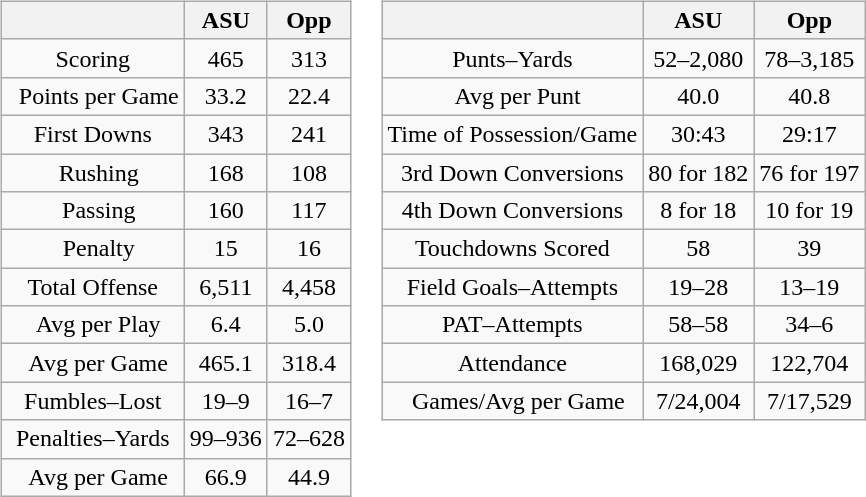<table>
<tr>
<td valign="top"><br><table class="wikitable" style="white-space:nowrap;text-align:center">
<tr>
<th></th>
<th>ASU</th>
<th>Opp</th>
</tr>
<tr>
<td>Scoring</td>
<td>465</td>
<td>313</td>
</tr>
<tr>
<td>  Points per Game</td>
<td>33.2</td>
<td>22.4</td>
</tr>
<tr>
<td>First Downs</td>
<td>343</td>
<td>241</td>
</tr>
<tr>
<td>  Rushing</td>
<td>168</td>
<td>108</td>
</tr>
<tr>
<td>  Passing</td>
<td>160</td>
<td>117</td>
</tr>
<tr>
<td>  Penalty</td>
<td>15</td>
<td>16</td>
</tr>
<tr>
<td>Total Offense</td>
<td>6,511</td>
<td>4,458</td>
</tr>
<tr>
<td>  Avg per Play</td>
<td>6.4</td>
<td>5.0</td>
</tr>
<tr>
<td>  Avg per Game</td>
<td>465.1</td>
<td>318.4</td>
</tr>
<tr>
<td>Fumbles–Lost</td>
<td>19–9</td>
<td>16–7</td>
</tr>
<tr>
<td>Penalties–Yards</td>
<td>99–936</td>
<td>72–628</td>
</tr>
<tr>
<td>  Avg per Game</td>
<td>66.9</td>
<td>44.9</td>
</tr>
</table>
</td>
<td valign="top"><br><table class="wikitable" style="white-space:nowrap;text-align:center">
<tr>
<th></th>
<th>ASU</th>
<th>Opp</th>
</tr>
<tr>
<td>Punts–Yards</td>
<td>52–2,080</td>
<td>78–3,185</td>
</tr>
<tr>
<td>  Avg per Punt</td>
<td>40.0</td>
<td>40.8</td>
</tr>
<tr>
<td>Time of Possession/Game</td>
<td>30:43</td>
<td>29:17</td>
</tr>
<tr>
<td>3rd Down Conversions</td>
<td>80 for 182</td>
<td>76 for 197</td>
</tr>
<tr>
<td>4th Down Conversions</td>
<td>8 for 18</td>
<td>10 for 19</td>
</tr>
<tr>
<td>Touchdowns Scored</td>
<td>58</td>
<td>39</td>
</tr>
<tr>
<td>Field Goals–Attempts</td>
<td>19–28</td>
<td>13–19</td>
</tr>
<tr>
<td>PAT–Attempts</td>
<td>58–58</td>
<td>34–6</td>
</tr>
<tr>
<td>Attendance</td>
<td>168,029</td>
<td>122,704</td>
</tr>
<tr>
<td>  Games/Avg per Game</td>
<td>7/24,004</td>
<td>7/17,529</td>
</tr>
</table>
</td>
</tr>
</table>
